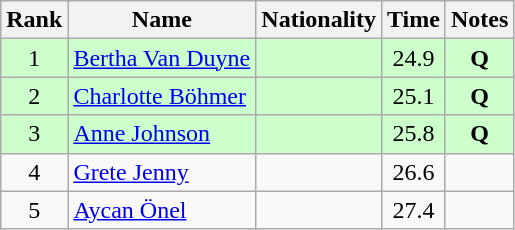<table class="wikitable sortable" style="text-align:center">
<tr>
<th>Rank</th>
<th>Name</th>
<th>Nationality</th>
<th>Time</th>
<th>Notes</th>
</tr>
<tr bgcolor=ccffcc>
<td>1</td>
<td align=left><a href='#'>Bertha Van Duyne</a></td>
<td align=left></td>
<td>24.9</td>
<td><strong>Q</strong></td>
</tr>
<tr bgcolor=ccffcc>
<td>2</td>
<td align=left><a href='#'>Charlotte Böhmer</a></td>
<td align=left></td>
<td>25.1</td>
<td><strong>Q</strong></td>
</tr>
<tr bgcolor=ccffcc>
<td>3</td>
<td align=left><a href='#'>Anne Johnson</a></td>
<td align=left></td>
<td>25.8</td>
<td><strong>Q</strong></td>
</tr>
<tr>
<td>4</td>
<td align=left><a href='#'>Grete Jenny</a></td>
<td align=left></td>
<td>26.6</td>
<td></td>
</tr>
<tr>
<td>5</td>
<td align=left><a href='#'>Aycan Önel</a></td>
<td align=left></td>
<td>27.4</td>
<td></td>
</tr>
</table>
